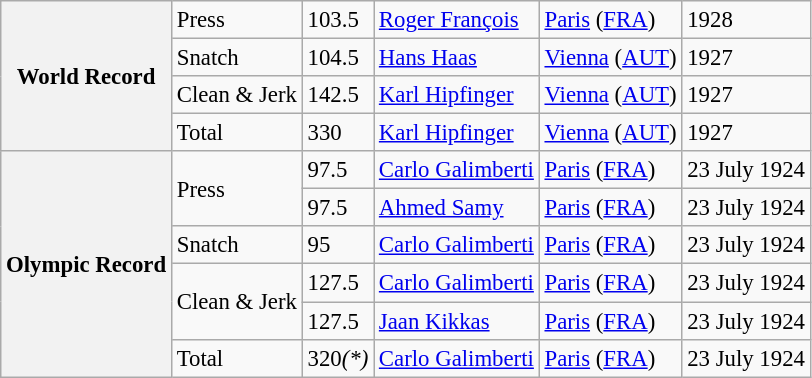<table class="wikitable" style="font-size:95%;">
<tr>
<th rowspan=4>World Record</th>
<td>Press</td>
<td>103.5</td>
<td> <a href='#'>Roger François</a></td>
<td><a href='#'>Paris</a> (<a href='#'>FRA</a>)</td>
<td>1928</td>
</tr>
<tr>
<td>Snatch</td>
<td>104.5</td>
<td> <a href='#'>Hans Haas</a></td>
<td><a href='#'>Vienna</a> (<a href='#'>AUT</a>)</td>
<td>1927</td>
</tr>
<tr>
<td>Clean & Jerk</td>
<td>142.5</td>
<td> <a href='#'>Karl Hipfinger</a></td>
<td><a href='#'>Vienna</a> (<a href='#'>AUT</a>)</td>
<td>1927</td>
</tr>
<tr>
<td>Total</td>
<td>330</td>
<td> <a href='#'>Karl Hipfinger</a></td>
<td><a href='#'>Vienna</a> (<a href='#'>AUT</a>)</td>
<td>1927</td>
</tr>
<tr>
<th rowspan=6>Olympic Record</th>
<td rowspan=2>Press</td>
<td>97.5</td>
<td> <a href='#'>Carlo Galimberti</a></td>
<td><a href='#'>Paris</a> (<a href='#'>FRA</a>)</td>
<td>23 July 1924</td>
</tr>
<tr>
<td>97.5</td>
<td> <a href='#'>Ahmed Samy</a></td>
<td><a href='#'>Paris</a> (<a href='#'>FRA</a>)</td>
<td>23 July 1924</td>
</tr>
<tr>
<td>Snatch</td>
<td>95</td>
<td> <a href='#'>Carlo Galimberti</a></td>
<td><a href='#'>Paris</a> (<a href='#'>FRA</a>)</td>
<td>23 July 1924</td>
</tr>
<tr>
<td rowspan=2>Clean & Jerk</td>
<td>127.5</td>
<td> <a href='#'>Carlo Galimberti</a></td>
<td><a href='#'>Paris</a> (<a href='#'>FRA</a>)</td>
<td>23 July 1924</td>
</tr>
<tr>
<td>127.5</td>
<td> <a href='#'>Jaan Kikkas</a></td>
<td><a href='#'>Paris</a> (<a href='#'>FRA</a>)</td>
<td>23 July 1924</td>
</tr>
<tr>
<td>Total</td>
<td>320<em>(*)</em></td>
<td> <a href='#'>Carlo Galimberti</a></td>
<td><a href='#'>Paris</a> (<a href='#'>FRA</a>)</td>
<td>23 July 1924</td>
</tr>
</table>
